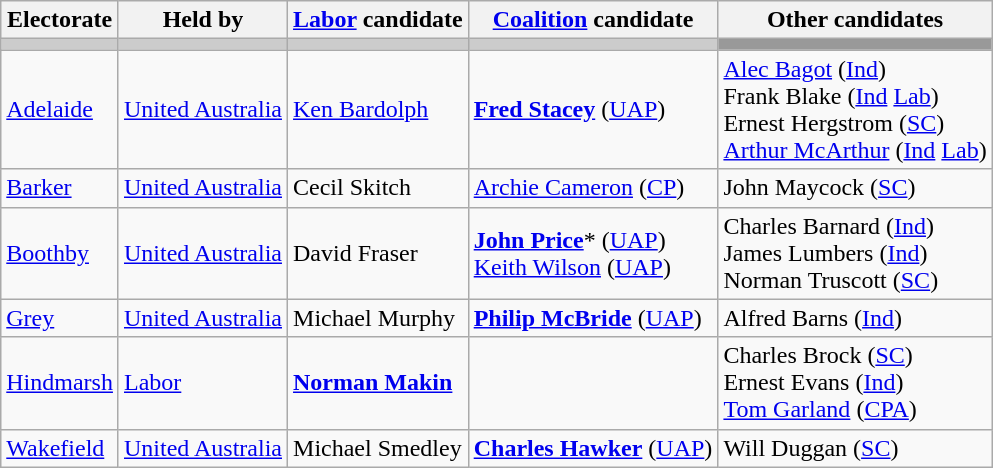<table class="wikitable">
<tr>
<th>Electorate</th>
<th>Held by</th>
<th><a href='#'>Labor</a> candidate</th>
<th><a href='#'>Coalition</a> candidate</th>
<th>Other candidates</th>
</tr>
<tr bgcolor="#cccccc">
<td></td>
<td></td>
<td></td>
<td></td>
<td bgcolor="#999999"></td>
</tr>
<tr>
<td><a href='#'>Adelaide</a></td>
<td><a href='#'>United Australia</a></td>
<td><a href='#'>Ken Bardolph</a></td>
<td><strong><a href='#'>Fred Stacey</a></strong> (<a href='#'>UAP</a>)</td>
<td><a href='#'>Alec Bagot</a> (<a href='#'>Ind</a>)<br>Frank Blake (<a href='#'>Ind</a> <a href='#'>Lab</a>)<br>Ernest Hergstrom (<a href='#'>SC</a>)<br><a href='#'>Arthur McArthur</a> (<a href='#'>Ind</a> <a href='#'>Lab</a>)</td>
</tr>
<tr>
<td><a href='#'>Barker</a></td>
<td><a href='#'>United Australia</a></td>
<td>Cecil Skitch</td>
<td><a href='#'>Archie Cameron</a> (<a href='#'>CP</a>)</td>
<td>John Maycock (<a href='#'>SC</a>)</td>
</tr>
<tr>
<td><a href='#'>Boothby</a></td>
<td><a href='#'>United Australia</a></td>
<td>David Fraser</td>
<td><strong><a href='#'>John Price</a></strong>* (<a href='#'>UAP</a>)<br><a href='#'>Keith Wilson</a> (<a href='#'>UAP</a>)</td>
<td>Charles Barnard (<a href='#'>Ind</a>)<br>James Lumbers (<a href='#'>Ind</a>)<br>Norman Truscott (<a href='#'>SC</a>)</td>
</tr>
<tr>
<td><a href='#'>Grey</a></td>
<td><a href='#'>United Australia</a></td>
<td>Michael Murphy</td>
<td><strong><a href='#'>Philip McBride</a></strong> (<a href='#'>UAP</a>)</td>
<td>Alfred Barns (<a href='#'>Ind</a>)</td>
</tr>
<tr>
<td><a href='#'>Hindmarsh</a></td>
<td><a href='#'>Labor</a></td>
<td><strong><a href='#'>Norman Makin</a></strong></td>
<td></td>
<td>Charles Brock (<a href='#'>SC</a>)<br>Ernest Evans (<a href='#'>Ind</a>)<br><a href='#'>Tom Garland</a> (<a href='#'>CPA</a>)</td>
</tr>
<tr>
<td><a href='#'>Wakefield</a></td>
<td><a href='#'>United Australia</a></td>
<td>Michael Smedley</td>
<td><strong><a href='#'>Charles Hawker</a></strong> (<a href='#'>UAP</a>)</td>
<td>Will Duggan (<a href='#'>SC</a>)</td>
</tr>
</table>
